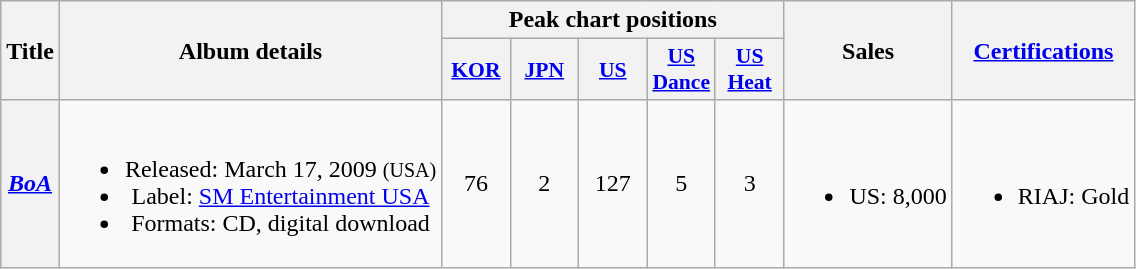<table class="wikitable plainrowheaders" style="text-align:center;">
<tr>
<th rowspan="2">Title</th>
<th rowspan="2">Album details</th>
<th colspan="5">Peak chart positions</th>
<th rowspan="2">Sales</th>
<th rowspan="2"><a href='#'>Certifications</a></th>
</tr>
<tr>
<th style="width:2.7em;font-size:90%"><a href='#'>KOR</a><br></th>
<th style="width:2.7em;font-size:90%"><a href='#'>JPN</a> <br></th>
<th style="width:2.7em;font-size:90%"><a href='#'>US</a> <br></th>
<th style="width:2.7em;font-size:90%"><a href='#'>US Dance</a> <br></th>
<th style="width:2.7em;font-size:90%"><a href='#'>US Heat</a> <br></th>
</tr>
<tr>
<th scope="row"><em><a href='#'>BoA</a></em></th>
<td><br><ul><li>Released: March 17, 2009 <small>(USA)</small></li><li>Label: <a href='#'>SM Entertainment USA</a></li><li>Formats: CD, digital download</li></ul></td>
<td>76</td>
<td>2</td>
<td>127</td>
<td>5</td>
<td>3</td>
<td align="left"><br><ul><li>US: 8,000</li></ul></td>
<td align="left"><br><ul><li>RIAJ: Gold</li></ul></td>
</tr>
</table>
